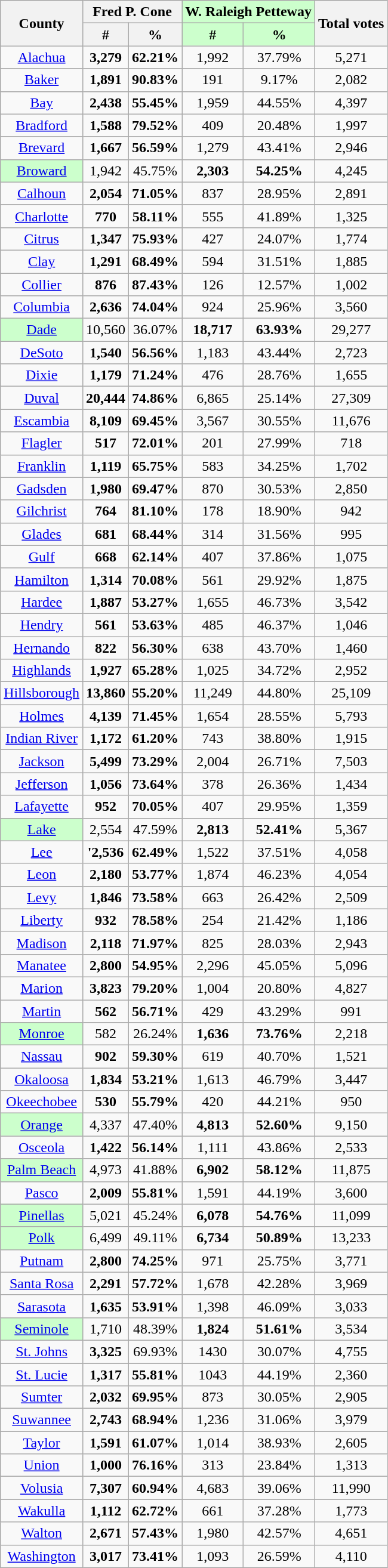<table class="wikitable collapsible collapsed sortable">
<tr>
<th rowspan="2">County</th>
<th colspan="2" style="text-align: center;" >Fred P. Cone</th>
<th colspan="2" style="text-align: center; background:#CFC;">W. Raleigh Petteway</th>
<th rowspan="2">Total votes</th>
</tr>
<tr>
<th colspan="1" style="text-align: center;" >#</th>
<th colspan="1" style="text-align: center;" >%</th>
<th colspan="1" style="text-align: center;; background:#CFC;">#</th>
<th colspan="1" style="text-align: center;; background:#CFC;">%</th>
</tr>
<tr style="text-align:center;">
<td><a href='#'>Alachua</a></td>
<td><strong>3,279</strong></td>
<td><strong>62.21%</strong></td>
<td>1,992</td>
<td>37.79%</td>
<td>5,271</td>
</tr>
<tr style="text-align:center;">
<td><a href='#'>Baker</a></td>
<td><strong>1,891</strong></td>
<td><strong>90.83%</strong></td>
<td>191</td>
<td>9.17%</td>
<td>2,082</td>
</tr>
<tr style="text-align:center;">
<td><a href='#'>Bay</a></td>
<td><strong>2,438</strong></td>
<td><strong>55.45%</strong></td>
<td>1,959</td>
<td>44.55%</td>
<td>4,397</td>
</tr>
<tr style="text-align:center;">
<td><a href='#'>Bradford</a></td>
<td><strong>1,588</strong></td>
<td><strong>79.52%</strong></td>
<td>409</td>
<td>20.48%</td>
<td>1,997</td>
</tr>
<tr style="text-align:center;">
<td><a href='#'>Brevard</a></td>
<td><strong>1,667</strong></td>
<td><strong>56.59%</strong></td>
<td>1,279</td>
<td>43.41%</td>
<td>2,946</td>
</tr>
<tr style="text-align:center;">
<td align="center" style="background:#CFC;"><a href='#'>Broward</a></td>
<td>1,942</td>
<td>45.75%</td>
<td><strong>2,303</strong></td>
<td><strong>54.25%</strong></td>
<td>4,245</td>
</tr>
<tr style="text-align:center;">
<td><a href='#'>Calhoun</a></td>
<td><strong>2,054</strong></td>
<td><strong>71.05%</strong></td>
<td>837</td>
<td>28.95%</td>
<td>2,891</td>
</tr>
<tr style="text-align:center;">
<td><a href='#'>Charlotte</a></td>
<td><strong>770</strong></td>
<td><strong>58.11%</strong></td>
<td>555</td>
<td>41.89%</td>
<td>1,325</td>
</tr>
<tr style="text-align:center;">
<td><a href='#'>Citrus</a></td>
<td><strong>1,347</strong></td>
<td><strong>75.93%</strong></td>
<td>427</td>
<td>24.07%</td>
<td>1,774</td>
</tr>
<tr style="text-align:center;">
<td><a href='#'>Clay</a></td>
<td><strong>1,291</strong></td>
<td><strong>68.49%</strong></td>
<td>594</td>
<td>31.51%</td>
<td>1,885</td>
</tr>
<tr style="text-align:center;">
<td><a href='#'>Collier</a></td>
<td><strong>876</strong></td>
<td><strong>87.43%</strong></td>
<td>126</td>
<td>12.57%</td>
<td>1,002</td>
</tr>
<tr style="text-align:center;">
<td><a href='#'>Columbia</a></td>
<td><strong>2,636</strong></td>
<td><strong>74.04%</strong></td>
<td>924</td>
<td>25.96%</td>
<td>3,560</td>
</tr>
<tr style="text-align:center;">
<td align="center" style="background:#CFC;"><a href='#'>Dade</a></td>
<td>10,560</td>
<td>36.07%</td>
<td><strong>18,717</strong></td>
<td><strong>63.93%</strong></td>
<td>29,277</td>
</tr>
<tr style="text-align:center;">
<td><a href='#'>DeSoto</a></td>
<td><strong>1,540</strong></td>
<td><strong>56.56%</strong></td>
<td>1,183</td>
<td>43.44%</td>
<td>2,723</td>
</tr>
<tr style="text-align:center;">
<td><a href='#'>Dixie</a></td>
<td><strong>1,179</strong></td>
<td><strong>71.24%</strong></td>
<td>476</td>
<td>28.76%</td>
<td>1,655</td>
</tr>
<tr style="text-align:center;">
<td><a href='#'>Duval</a></td>
<td><strong>20,444</strong></td>
<td><strong>74.86%</strong></td>
<td>6,865</td>
<td>25.14%</td>
<td>27,309</td>
</tr>
<tr style="text-align:center;">
<td><a href='#'>Escambia</a></td>
<td><strong>8,109</strong></td>
<td><strong>69.45%</strong></td>
<td>3,567</td>
<td>30.55%</td>
<td>11,676</td>
</tr>
<tr style="text-align:center;">
<td><a href='#'>Flagler</a></td>
<td><strong>517</strong></td>
<td><strong>72.01%</strong></td>
<td>201</td>
<td>27.99%</td>
<td>718</td>
</tr>
<tr style="text-align:center;">
<td><a href='#'>Franklin</a></td>
<td><strong>1,119</strong></td>
<td><strong>65.75%</strong></td>
<td>583</td>
<td>34.25%</td>
<td>1,702</td>
</tr>
<tr style="text-align:center;">
<td><a href='#'>Gadsden</a></td>
<td><strong>1,980</strong></td>
<td><strong>69.47%</strong></td>
<td>870</td>
<td>30.53%</td>
<td>2,850</td>
</tr>
<tr style="text-align:center;">
<td><a href='#'>Gilchrist</a></td>
<td><strong>764</strong></td>
<td><strong>81.10%</strong></td>
<td>178</td>
<td>18.90%</td>
<td>942</td>
</tr>
<tr style="text-align:center;">
<td><a href='#'>Glades</a></td>
<td><strong>681</strong></td>
<td><strong>68.44%</strong></td>
<td>314</td>
<td>31.56%</td>
<td>995</td>
</tr>
<tr style="text-align:center;">
<td><a href='#'>Gulf</a></td>
<td><strong>668</strong></td>
<td><strong>62.14%</strong></td>
<td>407</td>
<td>37.86%</td>
<td>1,075</td>
</tr>
<tr style="text-align:center;">
<td><a href='#'>Hamilton</a></td>
<td><strong>1,314</strong></td>
<td><strong>70.08%</strong></td>
<td>561</td>
<td>29.92%</td>
<td>1,875</td>
</tr>
<tr style="text-align:center;">
<td><a href='#'>Hardee</a></td>
<td><strong>1,887</strong></td>
<td><strong>53.27%</strong></td>
<td>1,655</td>
<td>46.73%</td>
<td>3,542</td>
</tr>
<tr style="text-align:center;">
<td><a href='#'>Hendry</a></td>
<td><strong>561</strong></td>
<td><strong>53.63%</strong></td>
<td>485</td>
<td>46.37%</td>
<td>1,046</td>
</tr>
<tr style="text-align:center;">
<td><a href='#'>Hernando</a></td>
<td><strong>822</strong></td>
<td><strong>56.30%</strong></td>
<td>638</td>
<td>43.70%</td>
<td>1,460</td>
</tr>
<tr style="text-align:center;">
<td><a href='#'>Highlands</a></td>
<td><strong>1,927</strong></td>
<td><strong>65.28%</strong></td>
<td>1,025</td>
<td>34.72%</td>
<td>2,952</td>
</tr>
<tr style="text-align:center;">
<td><a href='#'>Hillsborough</a></td>
<td><strong>13,860</strong></td>
<td><strong>55.20%</strong></td>
<td>11,249</td>
<td>44.80%</td>
<td>25,109</td>
</tr>
<tr style="text-align:center;">
<td><a href='#'>Holmes</a></td>
<td><strong>4,139</strong></td>
<td><strong>71.45%</strong></td>
<td>1,654</td>
<td>28.55%</td>
<td>5,793</td>
</tr>
<tr style="text-align:center;">
<td><a href='#'>Indian River</a></td>
<td><strong>1,172</strong></td>
<td><strong>61.20%</strong></td>
<td>743</td>
<td>38.80%</td>
<td>1,915</td>
</tr>
<tr style="text-align:center;">
<td><a href='#'>Jackson</a></td>
<td><strong>5,499</strong></td>
<td><strong>73.29%</strong></td>
<td>2,004</td>
<td>26.71%</td>
<td>7,503</td>
</tr>
<tr style="text-align:center;">
<td><a href='#'>Jefferson</a></td>
<td><strong>1,056</strong></td>
<td><strong>73.64%</strong></td>
<td>378</td>
<td>26.36%</td>
<td>1,434</td>
</tr>
<tr style="text-align:center;">
<td><a href='#'>Lafayette</a></td>
<td><strong>952</strong></td>
<td><strong>70.05%</strong></td>
<td>407</td>
<td>29.95%</td>
<td>1,359</td>
</tr>
<tr style="text-align:center;">
<td align="center" style="background:#CFC;"><a href='#'>Lake</a></td>
<td>2,554</td>
<td>47.59%</td>
<td><strong>2,813</strong></td>
<td><strong>52.41%</strong></td>
<td>5,367</td>
</tr>
<tr style="text-align:center;">
<td><a href='#'>Lee</a></td>
<td><strong>'2,536</strong></td>
<td><strong>62.49%</strong></td>
<td>1,522</td>
<td>37.51%</td>
<td>4,058</td>
</tr>
<tr style="text-align:center;">
<td><a href='#'>Leon</a></td>
<td><strong>2,180</strong></td>
<td><strong>53.77%</strong></td>
<td>1,874</td>
<td>46.23%</td>
<td>4,054</td>
</tr>
<tr style="text-align:center;">
<td><a href='#'>Levy</a></td>
<td><strong>1,846</strong></td>
<td><strong>73.58%</strong></td>
<td>663</td>
<td>26.42%</td>
<td>2,509</td>
</tr>
<tr style="text-align:center;">
<td><a href='#'>Liberty</a></td>
<td><strong>932</strong></td>
<td><strong>78.58%</strong></td>
<td>254</td>
<td>21.42%</td>
<td>1,186</td>
</tr>
<tr style="text-align:center;">
<td><a href='#'>Madison</a></td>
<td><strong>2,118</strong></td>
<td><strong>71.97%</strong></td>
<td>825</td>
<td>28.03%</td>
<td>2,943</td>
</tr>
<tr style="text-align:center;">
<td><a href='#'>Manatee</a></td>
<td><strong>2,800</strong></td>
<td><strong>54.95%</strong></td>
<td>2,296</td>
<td>45.05%</td>
<td>5,096</td>
</tr>
<tr style="text-align:center;">
<td><a href='#'>Marion</a></td>
<td><strong>3,823</strong></td>
<td><strong>79.20%</strong></td>
<td>1,004</td>
<td>20.80%</td>
<td>4,827</td>
</tr>
<tr style="text-align:center;">
<td><a href='#'>Martin</a></td>
<td><strong>562</strong></td>
<td><strong>56.71%</strong></td>
<td>429</td>
<td>43.29%</td>
<td>991</td>
</tr>
<tr style="text-align:center;">
<td align="center" style="background:#CFC;"><a href='#'>Monroe</a></td>
<td>582</td>
<td>26.24%</td>
<td><strong>1,636</strong></td>
<td><strong>73.76%</strong></td>
<td>2,218</td>
</tr>
<tr style="text-align:center;">
<td><a href='#'>Nassau</a></td>
<td><strong>902</strong></td>
<td><strong>59.30%</strong></td>
<td>619</td>
<td>40.70%</td>
<td>1,521</td>
</tr>
<tr style="text-align:center;">
<td><a href='#'>Okaloosa</a></td>
<td><strong>1,834</strong></td>
<td><strong>53.21%</strong></td>
<td>1,613</td>
<td>46.79%</td>
<td>3,447</td>
</tr>
<tr style="text-align:center;">
<td><a href='#'>Okeechobee</a></td>
<td><strong>530</strong></td>
<td><strong>55.79%</strong></td>
<td>420</td>
<td>44.21%</td>
<td>950</td>
</tr>
<tr style="text-align:center;">
<td align="center" style="background:#CFC;"><a href='#'>Orange</a></td>
<td>4,337</td>
<td>47.40%</td>
<td><strong>4,813</strong></td>
<td><strong>52.60%</strong></td>
<td>9,150</td>
</tr>
<tr style="text-align:center;">
<td><a href='#'>Osceola</a></td>
<td><strong>1,422</strong></td>
<td><strong>56.14%</strong></td>
<td>1,111</td>
<td>43.86%</td>
<td>2,533</td>
</tr>
<tr style="text-align:center;">
<td align="center" style="background:#CFC;"><a href='#'>Palm Beach</a></td>
<td>4,973</td>
<td>41.88%</td>
<td><strong>6,902</strong></td>
<td><strong>58.12%</strong></td>
<td>11,875</td>
</tr>
<tr style="text-align:center;">
<td><a href='#'>Pasco</a></td>
<td><strong>2,009</strong></td>
<td><strong>55.81%</strong></td>
<td>1,591</td>
<td>44.19%</td>
<td>3,600</td>
</tr>
<tr style="text-align:center;">
<td align="center" style="background:#CFC;"><a href='#'>Pinellas</a></td>
<td>5,021</td>
<td>45.24%</td>
<td><strong>6,078</strong></td>
<td><strong>54.76%</strong></td>
<td>11,099</td>
</tr>
<tr style="text-align:center;">
<td align="center" style="background:#CFC;"><a href='#'>Polk</a></td>
<td>6,499</td>
<td>49.11%</td>
<td><strong>6,734</strong></td>
<td><strong>50.89%</strong></td>
<td>13,233</td>
</tr>
<tr style="text-align:center;">
<td><a href='#'>Putnam</a></td>
<td><strong>2,800</strong></td>
<td><strong>74.25%</strong></td>
<td>971</td>
<td>25.75%</td>
<td>3,771</td>
</tr>
<tr style="text-align:center;">
<td><a href='#'>Santa Rosa</a></td>
<td><strong>2,291</strong></td>
<td><strong>57.72%</strong></td>
<td>1,678</td>
<td>42.28%</td>
<td>3,969</td>
</tr>
<tr style="text-align:center;">
<td><a href='#'>Sarasota</a></td>
<td><strong>1,635</strong></td>
<td><strong>53.91%</strong></td>
<td>1,398</td>
<td>46.09%</td>
<td>3,033</td>
</tr>
<tr style="text-align:center;">
<td align="center" style="background:#CFC;"><a href='#'>Seminole</a></td>
<td>1,710</td>
<td>48.39%</td>
<td><strong>1,824</strong></td>
<td><strong>51.61%</strong></td>
<td>3,534</td>
</tr>
<tr style="text-align:center;">
<td><a href='#'>St. Johns</a></td>
<td><strong>3,325</strong></td>
<td>69.93%</td>
<td>1430</td>
<td>30.07%</td>
<td>4,755</td>
</tr>
<tr style="text-align:center;">
<td><a href='#'>St. Lucie</a></td>
<td><strong>1,317</strong></td>
<td><strong>55.81%</strong></td>
<td>1043</td>
<td>44.19%</td>
<td>2,360</td>
</tr>
<tr style="text-align:center;">
<td><a href='#'>Sumter</a></td>
<td><strong>2,032</strong></td>
<td><strong>69.95%</strong></td>
<td>873</td>
<td>30.05%</td>
<td>2,905</td>
</tr>
<tr style="text-align:center;">
<td><a href='#'>Suwannee</a></td>
<td><strong>2,743</strong></td>
<td><strong>68.94%</strong></td>
<td>1,236</td>
<td>31.06%</td>
<td>3,979</td>
</tr>
<tr style="text-align:center;">
<td><a href='#'>Taylor</a></td>
<td><strong>1,591</strong></td>
<td><strong>61.07%</strong></td>
<td>1,014</td>
<td>38.93%</td>
<td>2,605</td>
</tr>
<tr style="text-align:center;">
<td><a href='#'>Union</a></td>
<td><strong>1,000</strong></td>
<td><strong>76.16%</strong></td>
<td>313</td>
<td>23.84%</td>
<td>1,313</td>
</tr>
<tr style="text-align:center;">
<td><a href='#'>Volusia</a></td>
<td><strong>7,307</strong></td>
<td><strong>60.94%</strong></td>
<td>4,683</td>
<td>39.06%</td>
<td>11,990</td>
</tr>
<tr style="text-align:center;">
<td><a href='#'>Wakulla</a></td>
<td><strong>1,112</strong></td>
<td><strong>62.72%</strong></td>
<td>661</td>
<td>37.28%</td>
<td>1,773</td>
</tr>
<tr style="text-align:center;">
<td><a href='#'>Walton</a></td>
<td><strong>2,671</strong></td>
<td><strong>57.43%</strong></td>
<td>1,980</td>
<td>42.57%</td>
<td>4,651</td>
</tr>
<tr style="text-align:center;">
<td><a href='#'>Washington</a></td>
<td><strong>3,017</strong></td>
<td><strong>73.41%</strong></td>
<td>1,093</td>
<td>26.59%</td>
<td>4,110</td>
</tr>
</table>
